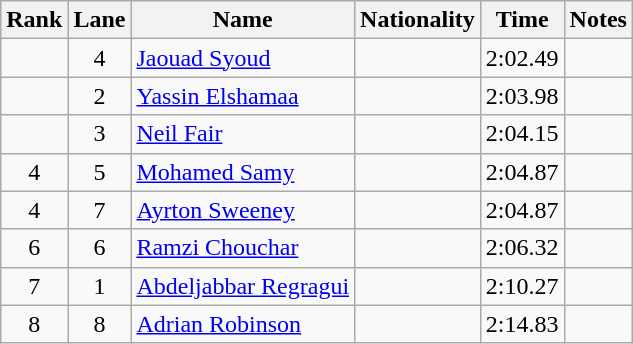<table class="wikitable sortable" style="text-align:center">
<tr>
<th>Rank</th>
<th>Lane</th>
<th>Name</th>
<th>Nationality</th>
<th>Time</th>
<th>Notes</th>
</tr>
<tr>
<td></td>
<td>4</td>
<td align=left><a href='#'>Jaouad Syoud</a></td>
<td align=left></td>
<td>2:02.49</td>
<td></td>
</tr>
<tr>
<td></td>
<td>2</td>
<td align=left><a href='#'>Yassin Elshamaa</a></td>
<td align=left></td>
<td>2:03.98</td>
<td></td>
</tr>
<tr>
<td></td>
<td>3</td>
<td align=left><a href='#'>Neil Fair</a></td>
<td align=left></td>
<td>2:04.15</td>
<td></td>
</tr>
<tr>
<td>4</td>
<td>5</td>
<td align=left><a href='#'>Mohamed Samy</a></td>
<td align=left></td>
<td>2:04.87</td>
<td></td>
</tr>
<tr>
<td>4</td>
<td>7</td>
<td align=left><a href='#'>Ayrton Sweeney</a></td>
<td align=left></td>
<td>2:04.87</td>
<td></td>
</tr>
<tr>
<td>6</td>
<td>6</td>
<td align=left><a href='#'>Ramzi Chouchar</a></td>
<td align=left></td>
<td>2:06.32</td>
<td></td>
</tr>
<tr>
<td>7</td>
<td>1</td>
<td align=left><a href='#'>Abdeljabbar Regragui</a></td>
<td align=left></td>
<td>2:10.27</td>
<td></td>
</tr>
<tr>
<td>8</td>
<td>8</td>
<td align=left><a href='#'>Adrian Robinson</a></td>
<td align=left></td>
<td>2:14.83</td>
<td></td>
</tr>
</table>
